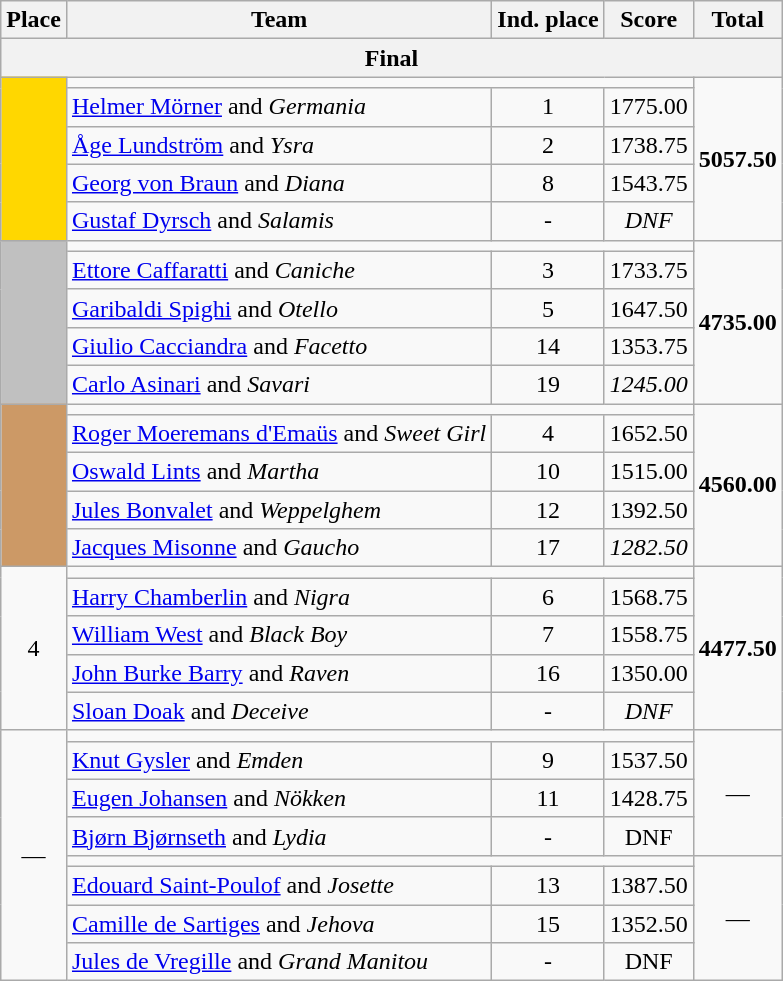<table class=wikitable style="text-align:center">
<tr>
<th>Place</th>
<th>Team</th>
<th>Ind. place</th>
<th>Score</th>
<th>Total</th>
</tr>
<tr>
<th colspan=5><strong>Final</strong></th>
</tr>
<tr>
<td rowspan=5 bgcolor=gold></td>
<td colspan=3></td>
<td rowspan=5><strong>5057.50</strong></td>
</tr>
<tr>
<td align=left><a href='#'>Helmer Mörner</a> and <em>Germania</em></td>
<td>1</td>
<td>1775.00</td>
</tr>
<tr>
<td align=left><a href='#'>Åge Lundström</a> and <em>Ysra</em></td>
<td>2</td>
<td>1738.75</td>
</tr>
<tr>
<td align=left><a href='#'>Georg von Braun</a> and <em>Diana</em></td>
<td>8</td>
<td>1543.75</td>
</tr>
<tr>
<td align=left><a href='#'>Gustaf Dyrsch</a> and <em>Salamis</em></td>
<td>-</td>
<td><em>DNF</em></td>
</tr>
<tr>
<td rowspan=5 bgcolor=silver></td>
<td colspan=3></td>
<td rowspan=5><strong>4735.00</strong></td>
</tr>
<tr>
<td align=left><a href='#'>Ettore Caffaratti</a> and <em>Caniche</em></td>
<td>3</td>
<td>1733.75</td>
</tr>
<tr>
<td align=left><a href='#'>Garibaldi Spighi</a> and <em>Otello</em></td>
<td>5</td>
<td>1647.50</td>
</tr>
<tr>
<td align=left><a href='#'>Giulio Cacciandra</a> and <em>Facetto</em></td>
<td>14</td>
<td>1353.75</td>
</tr>
<tr>
<td align=left><a href='#'>Carlo Asinari</a> and <em>Savari</em></td>
<td>19</td>
<td><em>1245.00</em></td>
</tr>
<tr>
<td rowspan=5 bgcolor=cc9966></td>
<td colspan=3></td>
<td rowspan=5><strong>4560.00</strong></td>
</tr>
<tr>
<td align=left><a href='#'>Roger Moeremans d'Emaüs</a> and <em>Sweet Girl</em></td>
<td>4</td>
<td>1652.50</td>
</tr>
<tr>
<td align=left><a href='#'>Oswald Lints</a> and <em>Martha</em></td>
<td>10</td>
<td>1515.00</td>
</tr>
<tr>
<td align=left><a href='#'>Jules Bonvalet</a> and <em>Weppelghem</em></td>
<td>12</td>
<td>1392.50</td>
</tr>
<tr>
<td align=left><a href='#'>Jacques Misonne</a> and <em>Gaucho</em></td>
<td>17</td>
<td><em>1282.50</em></td>
</tr>
<tr>
<td rowspan=5>4</td>
<td colspan=3></td>
<td rowspan=5><strong>4477.50</strong></td>
</tr>
<tr>
<td align=left><a href='#'>Harry Chamberlin</a> and <em>Nigra</em></td>
<td>6</td>
<td>1568.75</td>
</tr>
<tr>
<td align=left><a href='#'>William West</a> and <em>Black Boy</em></td>
<td>7</td>
<td>1558.75</td>
</tr>
<tr>
<td align=left><a href='#'>John Burke Barry</a> and <em>Raven</em></td>
<td>16</td>
<td>1350.00</td>
</tr>
<tr>
<td align=left><a href='#'>Sloan Doak</a> and <em>Deceive</em></td>
<td>-</td>
<td><em>DNF</em></td>
</tr>
<tr>
<td rowspan=9>—</td>
<td colspan=3></td>
<td rowspan=4>—</td>
</tr>
<tr>
<td align=left><a href='#'>Knut Gysler</a> and <em>Emden</em></td>
<td>9</td>
<td>1537.50</td>
</tr>
<tr>
<td align=left><a href='#'>Eugen Johansen</a> and <em>Nökken</em></td>
<td>11</td>
<td>1428.75</td>
</tr>
<tr>
<td align=left><a href='#'>Bjørn Bjørnseth</a> and <em>Lydia</em></td>
<td>-</td>
<td>DNF</td>
</tr>
<tr>
<td colspan=3></td>
<td rowspan=5>—</td>
</tr>
<tr>
<td align=left><a href='#'>Edouard Saint-Poulof</a> and <em>Josette</em></td>
<td>13</td>
<td>1387.50</td>
</tr>
<tr>
<td align=left><a href='#'>Camille de Sartiges</a> and <em>Jehova</em></td>
<td>15</td>
<td>1352.50</td>
</tr>
<tr>
<td align=left><a href='#'>Jules de Vregille</a> and <em>Grand Manitou</em></td>
<td>-</td>
<td>DNF</td>
</tr>
</table>
